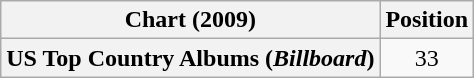<table class="wikitable plainrowheaders" style="text-align:center">
<tr>
<th scope="col">Chart (2009)</th>
<th scope="col">Position</th>
</tr>
<tr>
<th scope="row">US Top Country Albums (<em>Billboard</em>)</th>
<td>33</td>
</tr>
</table>
